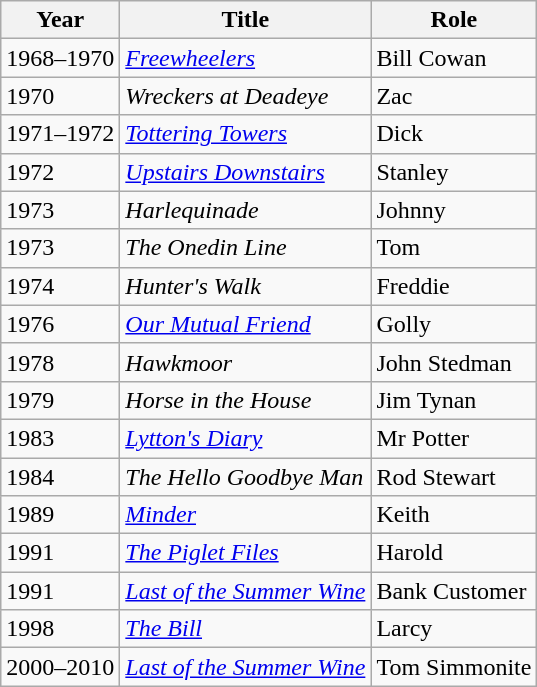<table class="wikitable sortable">
<tr>
<th>Year</th>
<th>Title</th>
<th>Role</th>
</tr>
<tr>
<td>1968–1970</td>
<td><em><a href='#'>Freewheelers</a></em></td>
<td>Bill Cowan</td>
</tr>
<tr>
<td>1970</td>
<td><em>Wreckers at Deadeye</em></td>
<td>Zac</td>
</tr>
<tr>
<td>1971–1972</td>
<td><em><a href='#'>Tottering Towers</a></em></td>
<td>Dick</td>
</tr>
<tr>
<td>1972</td>
<td><em><a href='#'>Upstairs Downstairs</a></em></td>
<td>Stanley</td>
</tr>
<tr>
<td>1973</td>
<td><em>Harlequinade</em></td>
<td>Johnny</td>
</tr>
<tr>
<td>1973</td>
<td><em>The Onedin Line</em></td>
<td>Tom</td>
</tr>
<tr>
<td>1974</td>
<td><em>Hunter's Walk</em></td>
<td>Freddie</td>
</tr>
<tr>
<td>1976</td>
<td><em><a href='#'>Our Mutual Friend</a></em></td>
<td>Golly</td>
</tr>
<tr>
<td>1978</td>
<td><em>Hawkmoor</em></td>
<td>John Stedman</td>
</tr>
<tr>
<td>1979</td>
<td><em>Horse in the House</em></td>
<td>Jim Tynan</td>
</tr>
<tr>
<td>1983</td>
<td><em><a href='#'>Lytton's Diary</a></em></td>
<td>Mr Potter</td>
</tr>
<tr>
<td>1984</td>
<td><em>The Hello Goodbye Man</em></td>
<td>Rod Stewart</td>
</tr>
<tr>
<td>1989</td>
<td><em><a href='#'>Minder</a></em></td>
<td>Keith</td>
</tr>
<tr>
<td>1991</td>
<td><em><a href='#'>The Piglet Files</a></em></td>
<td>Harold</td>
</tr>
<tr>
<td>1991</td>
<td><em><a href='#'>Last of the Summer Wine</a></em></td>
<td>Bank Customer</td>
</tr>
<tr>
<td>1998</td>
<td><em><a href='#'>The Bill</a></em></td>
<td>Larcy</td>
</tr>
<tr>
<td>2000–2010</td>
<td><em><a href='#'>Last of the Summer Wine</a></em></td>
<td>Tom Simmonite</td>
</tr>
</table>
